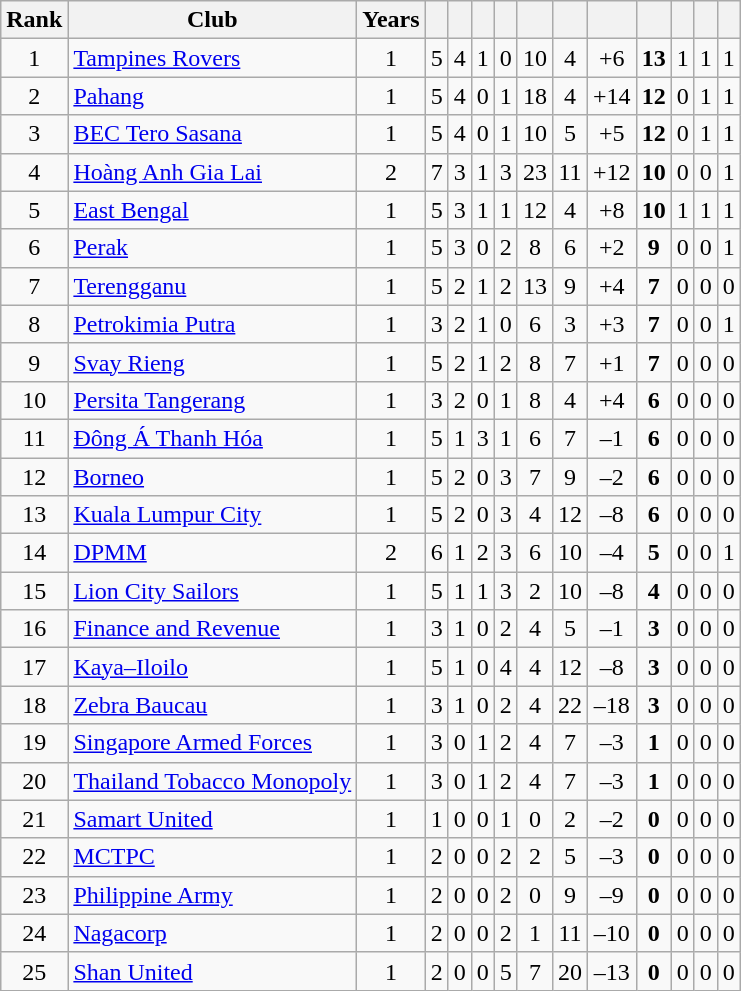<table class="wikitable sortable" style="text-align:center">
<tr>
<th>Rank</th>
<th>Club</th>
<th>Years</th>
<th></th>
<th></th>
<th></th>
<th></th>
<th></th>
<th></th>
<th></th>
<th></th>
<th></th>
<th></th>
<th></th>
</tr>
<tr>
<td>1</td>
<td align=left> <a href='#'>Tampines Rovers</a></td>
<td>1</td>
<td>5</td>
<td>4</td>
<td>1</td>
<td>0</td>
<td>10</td>
<td>4</td>
<td>+6</td>
<td><strong>13</strong></td>
<td>1</td>
<td>1</td>
<td>1</td>
</tr>
<tr>
<td>2</td>
<td align=left> <a href='#'>Pahang</a></td>
<td>1</td>
<td>5</td>
<td>4</td>
<td>0</td>
<td>1</td>
<td>18</td>
<td>4</td>
<td>+14</td>
<td><strong>12</strong></td>
<td>0</td>
<td>1</td>
<td>1</td>
</tr>
<tr>
<td>3</td>
<td align=left> <a href='#'>BEC Tero Sasana</a></td>
<td>1</td>
<td>5</td>
<td>4</td>
<td>0</td>
<td>1</td>
<td>10</td>
<td>5</td>
<td>+5</td>
<td><strong>12</strong></td>
<td>0</td>
<td>1</td>
<td>1</td>
</tr>
<tr>
<td>4</td>
<td align=left> <a href='#'>Hoàng Anh Gia Lai</a></td>
<td>2</td>
<td>7</td>
<td>3</td>
<td>1</td>
<td>3</td>
<td>23</td>
<td>11</td>
<td>+12</td>
<td><strong>10</strong></td>
<td>0</td>
<td>0</td>
<td>1</td>
</tr>
<tr>
<td>5</td>
<td align=left> <a href='#'>East Bengal</a></td>
<td>1</td>
<td>5</td>
<td>3</td>
<td>1</td>
<td>1</td>
<td>12</td>
<td>4</td>
<td>+8</td>
<td><strong>10</strong></td>
<td>1</td>
<td>1</td>
<td>1</td>
</tr>
<tr>
<td>6</td>
<td align=left> <a href='#'>Perak</a></td>
<td>1</td>
<td>5</td>
<td>3</td>
<td>0</td>
<td>2</td>
<td>8</td>
<td>6</td>
<td>+2</td>
<td><strong>9</strong></td>
<td>0</td>
<td>0</td>
<td>1</td>
</tr>
<tr>
<td>7</td>
<td align=left> <a href='#'>Terengganu</a></td>
<td>1</td>
<td>5</td>
<td>2</td>
<td>1</td>
<td>2</td>
<td>13</td>
<td>9</td>
<td>+4</td>
<td><strong>7</strong></td>
<td>0</td>
<td>0</td>
<td>0</td>
</tr>
<tr>
<td>8</td>
<td align=left> <a href='#'>Petrokimia Putra</a></td>
<td>1</td>
<td>3</td>
<td>2</td>
<td>1</td>
<td>0</td>
<td>6</td>
<td>3</td>
<td>+3</td>
<td><strong>7</strong></td>
<td>0</td>
<td>0</td>
<td>1</td>
</tr>
<tr>
<td>9</td>
<td align=left> <a href='#'>Svay Rieng</a></td>
<td>1</td>
<td>5</td>
<td>2</td>
<td>1</td>
<td>2</td>
<td>8</td>
<td>7</td>
<td>+1</td>
<td><strong>7</strong></td>
<td>0</td>
<td>0</td>
<td>0</td>
</tr>
<tr>
<td>10</td>
<td align=left> <a href='#'>Persita Tangerang</a></td>
<td>1</td>
<td>3</td>
<td>2</td>
<td>0</td>
<td>1</td>
<td>8</td>
<td>4</td>
<td>+4</td>
<td><strong>6</strong></td>
<td>0</td>
<td>0</td>
<td>0</td>
</tr>
<tr>
<td>11</td>
<td align=left> <a href='#'>Đông Á Thanh Hóa</a></td>
<td>1</td>
<td>5</td>
<td>1</td>
<td>3</td>
<td>1</td>
<td>6</td>
<td>7</td>
<td>–1</td>
<td><strong>6</strong></td>
<td>0</td>
<td>0</td>
<td>0</td>
</tr>
<tr>
<td>12</td>
<td align=left> <a href='#'>Borneo</a></td>
<td>1</td>
<td>5</td>
<td>2</td>
<td>0</td>
<td>3</td>
<td>7</td>
<td>9</td>
<td>–2</td>
<td><strong>6</strong></td>
<td>0</td>
<td>0</td>
<td>0</td>
</tr>
<tr>
<td>13</td>
<td align=left> <a href='#'>Kuala Lumpur City</a></td>
<td>1</td>
<td>5</td>
<td>2</td>
<td>0</td>
<td>3</td>
<td>4</td>
<td>12</td>
<td>–8</td>
<td><strong>6</strong></td>
<td>0</td>
<td>0</td>
<td>0</td>
</tr>
<tr>
<td>14</td>
<td align=left> <a href='#'>DPMM</a></td>
<td>2</td>
<td>6</td>
<td>1</td>
<td>2</td>
<td>3</td>
<td>6</td>
<td>10</td>
<td>–4</td>
<td><strong>5</strong></td>
<td>0</td>
<td>0</td>
<td>1</td>
</tr>
<tr>
<td>15</td>
<td align=left> <a href='#'>Lion City Sailors</a></td>
<td>1</td>
<td>5</td>
<td>1</td>
<td>1</td>
<td>3</td>
<td>2</td>
<td>10</td>
<td>–8</td>
<td><strong>4</strong></td>
<td>0</td>
<td>0</td>
<td>0</td>
</tr>
<tr>
<td>16</td>
<td align=left> <a href='#'>Finance and Revenue</a></td>
<td>1</td>
<td>3</td>
<td>1</td>
<td>0</td>
<td>2</td>
<td>4</td>
<td>5</td>
<td>–1</td>
<td><strong>3</strong></td>
<td>0</td>
<td>0</td>
<td>0</td>
</tr>
<tr>
<td>17</td>
<td align=left> <a href='#'>Kaya–Iloilo</a></td>
<td>1</td>
<td>5</td>
<td>1</td>
<td>0</td>
<td>4</td>
<td>4</td>
<td>12</td>
<td>–8</td>
<td><strong>3</strong></td>
<td>0</td>
<td>0</td>
<td>0</td>
</tr>
<tr>
<td>18</td>
<td align=left> <a href='#'>Zebra Baucau</a></td>
<td>1</td>
<td>3</td>
<td>1</td>
<td>0</td>
<td>2</td>
<td>4</td>
<td>22</td>
<td>–18</td>
<td><strong>3</strong></td>
<td>0</td>
<td>0</td>
<td>0</td>
</tr>
<tr>
<td>19</td>
<td align=left> <a href='#'>Singapore Armed Forces</a></td>
<td>1</td>
<td>3</td>
<td>0</td>
<td>1</td>
<td>2</td>
<td>4</td>
<td>7</td>
<td>–3</td>
<td><strong>1</strong></td>
<td>0</td>
<td>0</td>
<td>0</td>
</tr>
<tr>
<td>20</td>
<td align=left> <a href='#'>Thailand Tobacco Monopoly</a></td>
<td>1</td>
<td>3</td>
<td>0</td>
<td>1</td>
<td>2</td>
<td>4</td>
<td>7</td>
<td>–3</td>
<td><strong>1</strong></td>
<td>0</td>
<td>0</td>
<td>0</td>
</tr>
<tr>
<td>21</td>
<td align=left> <a href='#'>Samart United</a></td>
<td>1</td>
<td>1</td>
<td>0</td>
<td>0</td>
<td>1</td>
<td>0</td>
<td>2</td>
<td>–2</td>
<td><strong>0</strong></td>
<td>0</td>
<td>0</td>
<td>0</td>
</tr>
<tr>
<td>22</td>
<td align=left> <a href='#'>MCTPC</a></td>
<td>1</td>
<td>2</td>
<td>0</td>
<td>0</td>
<td>2</td>
<td>2</td>
<td>5</td>
<td>–3</td>
<td><strong>0</strong></td>
<td>0</td>
<td>0</td>
<td>0</td>
</tr>
<tr>
<td>23</td>
<td align=left> <a href='#'>Philippine Army</a></td>
<td>1</td>
<td>2</td>
<td>0</td>
<td>0</td>
<td>2</td>
<td>0</td>
<td>9</td>
<td>–9</td>
<td><strong>0</strong></td>
<td>0</td>
<td>0</td>
<td>0</td>
</tr>
<tr>
<td>24</td>
<td align=left> <a href='#'>Nagacorp</a></td>
<td>1</td>
<td>2</td>
<td>0</td>
<td>0</td>
<td>2</td>
<td>1</td>
<td>11</td>
<td>–10</td>
<td><strong>0</strong></td>
<td>0</td>
<td>0</td>
<td>0</td>
</tr>
<tr>
<td>25</td>
<td align=left> <a href='#'>Shan United</a></td>
<td>1</td>
<td>2</td>
<td>0</td>
<td>0</td>
<td>5</td>
<td>7</td>
<td>20</td>
<td>–13</td>
<td><strong>0</strong></td>
<td>0</td>
<td>0</td>
<td>0</td>
</tr>
</table>
